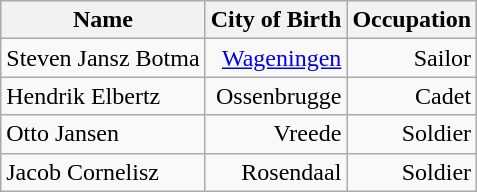<table class="wikitable" style="text-align:right">
<tr>
<th>Name</th>
<th>City of Birth</th>
<th>Occupation</th>
</tr>
<tr>
<td style="text-align:left">Steven Jansz Botma</td>
<td><a href='#'>Wageningen</a></td>
<td>Sailor</td>
</tr>
<tr>
<td style="text-align:left">Hendrik Elbertz</td>
<td>Ossenbrugge</td>
<td>Cadet</td>
</tr>
<tr>
<td style="text-align:left">Otto Jansen</td>
<td>Vreede</td>
<td>Soldier</td>
</tr>
<tr>
<td style="text-align:left">Jacob Cornelisz</td>
<td>Rosendaal</td>
<td>Soldier</td>
</tr>
</table>
